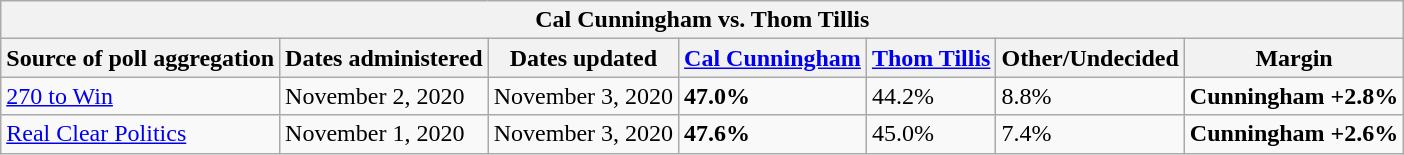<table class="wikitable sortable">
<tr>
<th colspan="7">Cal Cunningham vs. Thom Tillis</th>
</tr>
<tr>
<th>Source of poll aggregation</th>
<th>Dates administered</th>
<th>Dates updated</th>
<th><a href='#'>Cal Cunningham</a></th>
<th><a href='#'>Thom Tillis</a></th>
<th>Other/Undecided</th>
<th>Margin</th>
</tr>
<tr>
<td><a href='#'>270 to Win</a></td>
<td>November 2, 2020</td>
<td>November 3, 2020</td>
<td><strong>47.0%</strong></td>
<td>44.2%</td>
<td>8.8%</td>
<td><strong>Cunningham +2.8%</strong></td>
</tr>
<tr>
<td><a href='#'>Real Clear Politics</a></td>
<td>November 1, 2020</td>
<td>November 3, 2020</td>
<td><strong>47.6%</strong></td>
<td>45.0%</td>
<td>7.4%</td>
<td><strong>Cunningham +2.6%</strong></td>
</tr>
</table>
